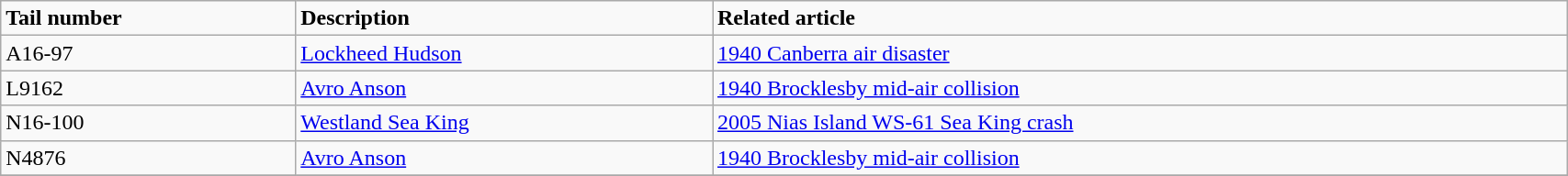<table class="wikitable" width="90%">
<tr>
<td><strong>Tail number</strong></td>
<td><strong>Description</strong></td>
<td><strong>Related article</strong></td>
</tr>
<tr>
<td>A16-97</td>
<td><a href='#'>Lockheed Hudson</a></td>
<td><a href='#'>1940 Canberra air disaster</a></td>
</tr>
<tr>
<td>L9162</td>
<td><a href='#'>Avro Anson</a></td>
<td><a href='#'>1940 Brocklesby mid-air collision</a></td>
</tr>
<tr>
<td>N16-100</td>
<td><a href='#'>Westland Sea King</a></td>
<td><a href='#'>2005 Nias Island WS-61 Sea King crash</a></td>
</tr>
<tr>
<td>N4876</td>
<td><a href='#'>Avro Anson</a></td>
<td><a href='#'>1940 Brocklesby mid-air collision</a></td>
</tr>
<tr>
</tr>
</table>
